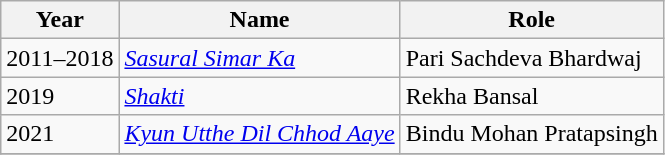<table class="wikitable">
<tr>
<th>Year</th>
<th>Name</th>
<th>Role</th>
</tr>
<tr>
<td>2011–2018</td>
<td><em><a href='#'>Sasural Simar Ka</a></em></td>
<td>Pari Sachdeva Bhardwaj</td>
</tr>
<tr>
<td>2019</td>
<td><em><a href='#'>Shakti</a></em></td>
<td>Rekha Bansal</td>
</tr>
<tr>
<td>2021</td>
<td><em><a href='#'>Kyun Utthe Dil Chhod Aaye</a></em></td>
<td>Bindu  Mohan Pratapsingh</td>
</tr>
<tr>
</tr>
</table>
